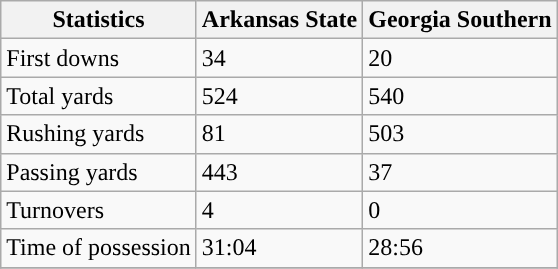<table class="wikitable">
<tr>
<th>Statistics</th>
<th>Arkansas State</th>
<th>Georgia Southern</th>
</tr>
<tr>
<td>First downs</td>
<td>34</td>
<td>20</td>
</tr>
<tr>
<td>Total yards</td>
<td>524</td>
<td>540</td>
</tr>
<tr>
<td>Rushing yards</td>
<td>81</td>
<td>503</td>
</tr>
<tr>
<td>Passing yards</td>
<td>443</td>
<td>37</td>
</tr>
<tr>
<td>Turnovers</td>
<td>4</td>
<td>0</td>
</tr>
<tr>
<td>Time of possession</td>
<td>31:04</td>
<td>28:56</td>
</tr>
<tr>
</tr>
</table>
